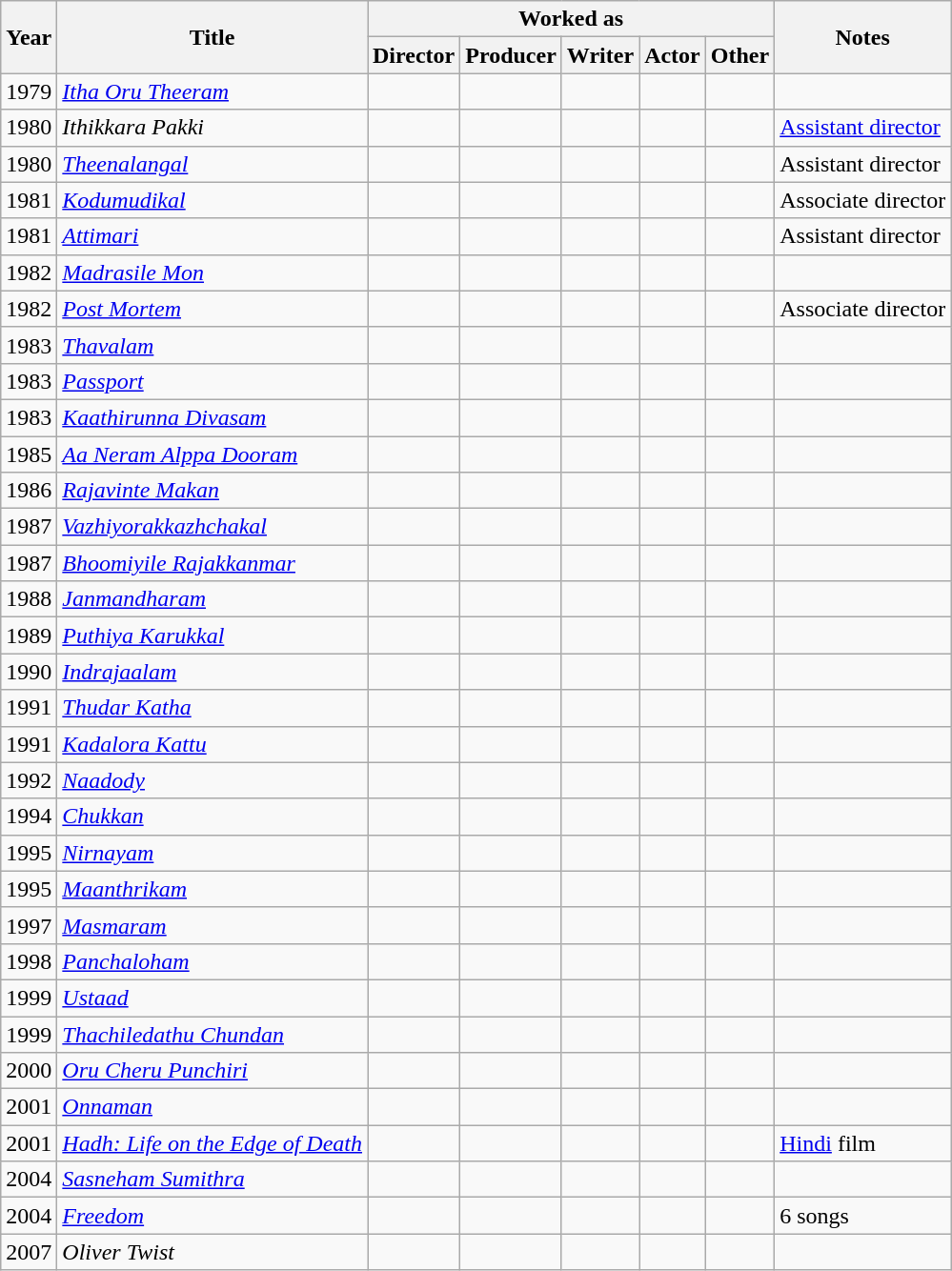<table class="wikitable">
<tr>
<th rowspan="2">Year</th>
<th rowspan="2">Title</th>
<th colspan="5">Worked as</th>
<th rowspan="2">Notes</th>
</tr>
<tr>
<th>Director</th>
<th>Producer</th>
<th>Writer</th>
<th>Actor</th>
<th>Other</th>
</tr>
<tr>
<td>1979</td>
<td><em><a href='#'>Itha Oru Theeram</a></em></td>
<td></td>
<td></td>
<td></td>
<td></td>
<td></td>
<td></td>
</tr>
<tr>
<td>1980</td>
<td><em>Ithikkara Pakki</em></td>
<td></td>
<td></td>
<td></td>
<td></td>
<td></td>
<td><a href='#'>Assistant director</a></td>
</tr>
<tr>
<td>1980</td>
<td><em><a href='#'>Theenalangal</a></em></td>
<td></td>
<td></td>
<td></td>
<td></td>
<td></td>
<td>Assistant director</td>
</tr>
<tr>
<td>1981</td>
<td><em><a href='#'>Kodumudikal</a></em></td>
<td></td>
<td></td>
<td></td>
<td></td>
<td></td>
<td>Associate director</td>
</tr>
<tr>
<td>1981</td>
<td><em><a href='#'>Attimari</a></em></td>
<td></td>
<td></td>
<td></td>
<td></td>
<td></td>
<td>Assistant director</td>
</tr>
<tr>
<td>1982</td>
<td><em><a href='#'>Madrasile Mon</a></em></td>
<td></td>
<td></td>
<td></td>
<td></td>
<td></td>
<td></td>
</tr>
<tr>
<td>1982</td>
<td><em><a href='#'>Post Mortem</a></em></td>
<td></td>
<td></td>
<td></td>
<td></td>
<td></td>
<td>Associate director</td>
</tr>
<tr>
<td>1983</td>
<td><em><a href='#'>Thavalam</a></em></td>
<td></td>
<td></td>
<td></td>
<td></td>
<td></td>
<td></td>
</tr>
<tr>
<td>1983</td>
<td><em><a href='#'>Passport</a></em></td>
<td></td>
<td></td>
<td></td>
<td></td>
<td></td>
<td></td>
</tr>
<tr>
<td>1983</td>
<td><em><a href='#'>Kaathirunna Divasam</a></em></td>
<td></td>
<td></td>
<td></td>
<td></td>
<td></td>
<td></td>
</tr>
<tr>
<td>1985</td>
<td><em><a href='#'>Aa Neram Alppa Dooram</a></em></td>
<td></td>
<td></td>
<td></td>
<td></td>
<td></td>
<td></td>
</tr>
<tr>
<td>1986</td>
<td><em><a href='#'>Rajavinte Makan</a></em></td>
<td></td>
<td></td>
<td></td>
<td></td>
<td></td>
<td></td>
</tr>
<tr>
<td>1987</td>
<td><em><a href='#'>Vazhiyorakkazhchakal</a></em></td>
<td></td>
<td></td>
<td></td>
<td></td>
<td></td>
<td></td>
</tr>
<tr>
<td>1987</td>
<td><em><a href='#'>Bhoomiyile Rajakkanmar</a></em></td>
<td></td>
<td></td>
<td></td>
<td></td>
<td></td>
<td></td>
</tr>
<tr>
<td>1988</td>
<td><em><a href='#'>Janmandharam</a></em></td>
<td></td>
<td></td>
<td></td>
<td></td>
<td></td>
<td></td>
</tr>
<tr>
<td>1989</td>
<td><em><a href='#'>Puthiya Karukkal</a></em></td>
<td></td>
<td></td>
<td></td>
<td></td>
<td></td>
<td></td>
</tr>
<tr>
<td>1990</td>
<td><em><a href='#'>Indrajaalam</a></em></td>
<td></td>
<td></td>
<td></td>
<td></td>
<td></td>
<td></td>
</tr>
<tr>
<td>1991</td>
<td><em><a href='#'>Thudar Katha</a></em></td>
<td></td>
<td></td>
<td></td>
<td></td>
<td></td>
<td></td>
</tr>
<tr>
<td>1991</td>
<td><em><a href='#'>Kadalora Kattu</a></em></td>
<td></td>
<td></td>
<td></td>
<td></td>
<td></td>
<td></td>
</tr>
<tr>
<td>1992</td>
<td><em><a href='#'>Naadody</a></em></td>
<td></td>
<td></td>
<td></td>
<td></td>
<td></td>
<td></td>
</tr>
<tr>
<td>1994</td>
<td><em><a href='#'>Chukkan</a></em></td>
<td></td>
<td></td>
<td></td>
<td></td>
<td></td>
<td></td>
</tr>
<tr>
<td>1995</td>
<td><em><a href='#'>Nirnayam</a></em></td>
<td></td>
<td></td>
<td></td>
<td></td>
<td></td>
<td></td>
</tr>
<tr>
<td>1995</td>
<td><em><a href='#'>Maanthrikam</a></em></td>
<td></td>
<td></td>
<td></td>
<td></td>
<td></td>
<td></td>
</tr>
<tr>
<td>1997</td>
<td><em><a href='#'>Masmaram</a></em></td>
<td></td>
<td></td>
<td></td>
<td></td>
<td></td>
<td></td>
</tr>
<tr>
<td>1998</td>
<td><em><a href='#'>Panchaloham</a></em></td>
<td></td>
<td></td>
<td></td>
<td></td>
<td></td>
<td></td>
</tr>
<tr>
<td>1999</td>
<td><em><a href='#'>Ustaad</a></em></td>
<td></td>
<td></td>
<td></td>
<td></td>
<td></td>
<td></td>
</tr>
<tr>
<td>1999</td>
<td><em><a href='#'>Thachiledathu Chundan</a></em></td>
<td></td>
<td></td>
<td></td>
<td></td>
<td></td>
<td></td>
</tr>
<tr>
<td>2000</td>
<td><em><a href='#'>Oru Cheru Punchiri</a></em></td>
<td></td>
<td></td>
<td></td>
<td></td>
<td></td>
<td></td>
</tr>
<tr>
<td>2001</td>
<td><em><a href='#'>Onnaman</a></em></td>
<td></td>
<td></td>
<td></td>
<td></td>
<td></td>
<td></td>
</tr>
<tr>
<td>2001</td>
<td><em><a href='#'>Hadh: Life on the Edge of Death</a></em></td>
<td></td>
<td></td>
<td></td>
<td></td>
<td></td>
<td><a href='#'>Hindi</a> film</td>
</tr>
<tr>
<td>2004</td>
<td><em><a href='#'>Sasneham Sumithra</a></em></td>
<td></td>
<td></td>
<td></td>
<td></td>
<td></td>
<td></td>
</tr>
<tr>
<td>2004</td>
<td><em><a href='#'>Freedom</a></em></td>
<td></td>
<td></td>
<td></td>
<td></td>
<td></td>
<td>6 songs</td>
</tr>
<tr>
<td>2007</td>
<td><em>Oliver Twist</em></td>
<td></td>
<td></td>
<td></td>
<td></td>
<td></td>
<td></td>
</tr>
</table>
